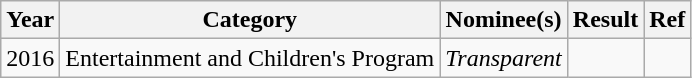<table class="wikitable">
<tr>
<th>Year</th>
<th>Category</th>
<th>Nominee(s)</th>
<th>Result</th>
<th>Ref</th>
</tr>
<tr>
<td>2016</td>
<td>Entertainment and Children's Program</td>
<td><em>Transparent</em></td>
<td></td>
<td></td>
</tr>
</table>
